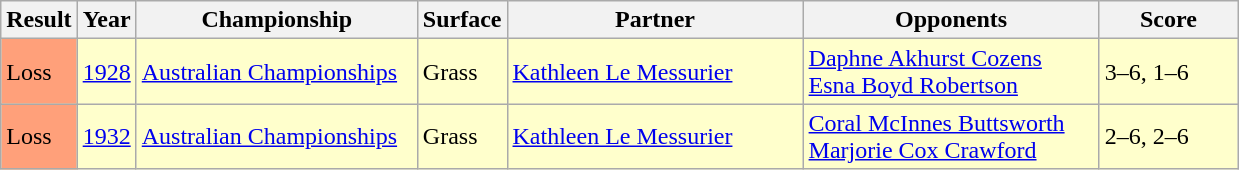<table class="sortable wikitable">
<tr>
<th>Result</th>
<th style="width:30px">Year</th>
<th style="width:180px">Championship</th>
<th style="width:50px">Surface</th>
<th style="width:190px">Partner</th>
<th style="width:190px">Opponents</th>
<th style="width:85px" class="unsortable">Score</th>
</tr>
<tr style="background:#ffc;">
<td style="background:#ffa07a;">Loss</td>
<td><a href='#'>1928</a></td>
<td><a href='#'>Australian Championships</a></td>
<td>Grass</td>
<td> <a href='#'>Kathleen Le Messurier</a></td>
<td> <a href='#'>Daphne Akhurst Cozens</a><br> <a href='#'>Esna Boyd Robertson</a></td>
<td>3–6, 1–6</td>
</tr>
<tr style="background:#ffc;">
<td style="background:#ffa07a;">Loss</td>
<td><a href='#'>1932</a></td>
<td><a href='#'>Australian Championships</a></td>
<td>Grass</td>
<td> <a href='#'>Kathleen Le Messurier</a></td>
<td> <a href='#'>Coral McInnes Buttsworth</a><br> <a href='#'>Marjorie Cox Crawford</a></td>
<td>2–6, 2–6</td>
</tr>
</table>
